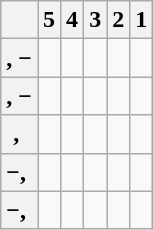<table class="wikitable">
<tr ---- valign="center">
<th></th>
<th>5</th>
<th>4</th>
<th>3</th>
<th>2</th>
<th>1</th>
</tr>
<tr ---- valign="center" align="center">
<th>, −</th>
<td></td>
<td></td>
<td></td>
<td></td>
<td></td>
</tr>
<tr ---- valign="center" align="center">
<th>, −</th>
<td></td>
<td></td>
<td></td>
<td></td>
<td></td>
</tr>
<tr ---- valign="center" align="center">
<th>, </th>
<td></td>
<td></td>
<td></td>
<td></td>
<td></td>
</tr>
<tr ---- valign="center" align="center">
<th>−, </th>
<td></td>
<td></td>
<td></td>
<td></td>
<td></td>
</tr>
<tr ---- valign="center" align="center">
<th>−, </th>
<td></td>
<td></td>
<td></td>
<td></td>
<td></td>
</tr>
</table>
